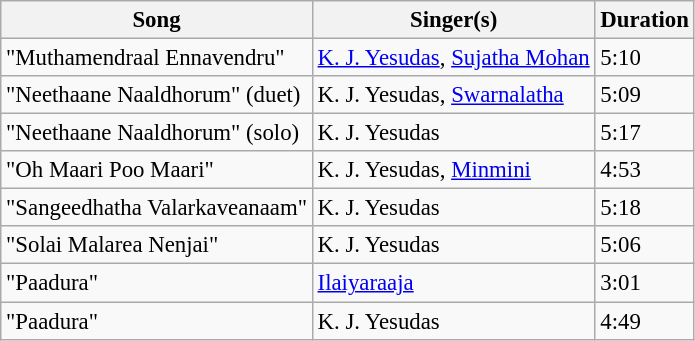<table class="wikitable" style="font-size:95%;">
<tr>
<th>Song</th>
<th>Singer(s)</th>
<th>Duration</th>
</tr>
<tr>
<td>"Muthamendraal Ennavendru"</td>
<td><a href='#'>K. J. Yesudas</a>, <a href='#'>Sujatha Mohan</a></td>
<td>5:10</td>
</tr>
<tr>
<td>"Neethaane Naaldhorum" (duet)</td>
<td>K. J. Yesudas, <a href='#'>Swarnalatha</a></td>
<td>5:09</td>
</tr>
<tr>
<td>"Neethaane Naaldhorum" (solo)</td>
<td>K. J. Yesudas</td>
<td>5:17</td>
</tr>
<tr>
<td>"Oh Maari Poo Maari"</td>
<td>K. J. Yesudas, <a href='#'>Minmini</a></td>
<td>4:53</td>
</tr>
<tr>
<td>"Sangeedhatha Valarkaveanaam"</td>
<td>K. J. Yesudas</td>
<td>5:18</td>
</tr>
<tr>
<td>"Solai Malarea Nenjai"</td>
<td>K. J. Yesudas</td>
<td>5:06</td>
</tr>
<tr>
<td>"Paadura"</td>
<td><a href='#'>Ilaiyaraaja</a></td>
<td>3:01</td>
</tr>
<tr>
<td>"Paadura"</td>
<td>K. J. Yesudas</td>
<td>4:49</td>
</tr>
</table>
